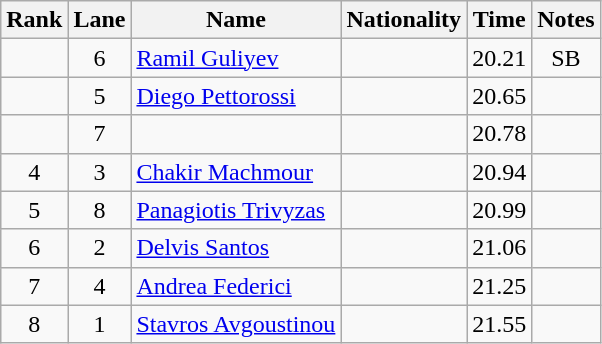<table class="wikitable sortable" style="text-align:center">
<tr>
<th>Rank</th>
<th>Lane</th>
<th>Name</th>
<th>Nationality</th>
<th>Time</th>
<th>Notes</th>
</tr>
<tr>
<td></td>
<td>6</td>
<td align=left><a href='#'>Ramil Guliyev</a></td>
<td align=left></td>
<td>20.21</td>
<td>SB</td>
</tr>
<tr>
<td></td>
<td>5</td>
<td align=left><a href='#'>Diego Pettorossi</a></td>
<td align=left></td>
<td>20.65</td>
<td></td>
</tr>
<tr>
<td></td>
<td>7</td>
<td align=left></td>
<td align=left></td>
<td>20.78</td>
<td></td>
</tr>
<tr>
<td>4</td>
<td>3</td>
<td align=left><a href='#'>Chakir Machmour</a></td>
<td align=left></td>
<td>20.94</td>
<td></td>
</tr>
<tr>
<td>5</td>
<td>8</td>
<td align=left><a href='#'>Panagiotis Trivyzas</a></td>
<td align=left></td>
<td>20.99</td>
<td></td>
</tr>
<tr>
<td>6</td>
<td>2</td>
<td align=left><a href='#'>Delvis Santos</a></td>
<td align=left></td>
<td>21.06</td>
<td></td>
</tr>
<tr>
<td>7</td>
<td>4</td>
<td align=left><a href='#'>Andrea Federici</a></td>
<td align=left></td>
<td>21.25</td>
<td></td>
</tr>
<tr>
<td>8</td>
<td>1</td>
<td align=left><a href='#'>Stavros Avgoustinou</a></td>
<td align=left></td>
<td>21.55</td>
<td></td>
</tr>
</table>
